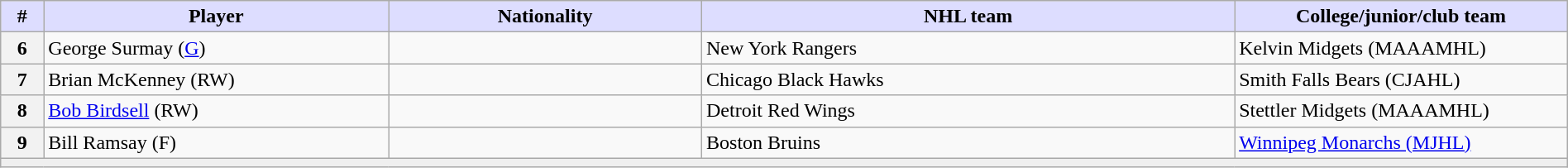<table class="wikitable" style="width: 100%">
<tr>
<th style="background:#ddf; width:2.75%;">#</th>
<th style="background:#ddf; width:22.0%;">Player</th>
<th style="background:#ddf; width:20.0%;">Nationality</th>
<th style="background:#ddf; width:34.0%;">NHL team</th>
<th style="background:#ddf; width:100.0%;">College/junior/club team</th>
</tr>
<tr>
<th>6</th>
<td>George Surmay (<a href='#'>G</a>)</td>
<td></td>
<td>New York Rangers</td>
<td>Kelvin Midgets (MAAAMHL)</td>
</tr>
<tr>
<th>7</th>
<td>Brian McKenney (RW)</td>
<td></td>
<td>Chicago Black Hawks</td>
<td>Smith Falls Bears (CJAHL)</td>
</tr>
<tr>
<th>8</th>
<td><a href='#'>Bob Birdsell</a> (RW)</td>
<td></td>
<td>Detroit Red Wings</td>
<td>Stettler Midgets (MAAAMHL)</td>
</tr>
<tr>
<th>9</th>
<td>Bill Ramsay (F)</td>
<td></td>
<td>Boston Bruins</td>
<td><a href='#'>Winnipeg Monarchs (MJHL)</a></td>
</tr>
<tr>
<td align=center colspan="6" bgcolor="#efefef"></td>
</tr>
</table>
